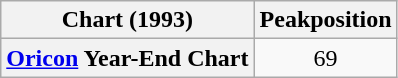<table class="wikitable plainrowheaders" style="text-align:center;">
<tr>
<th>Chart (1993)</th>
<th>Peakposition</th>
</tr>
<tr>
<th scope="row"><a href='#'>Oricon</a> Year-End Chart</th>
<td>69</td>
</tr>
</table>
